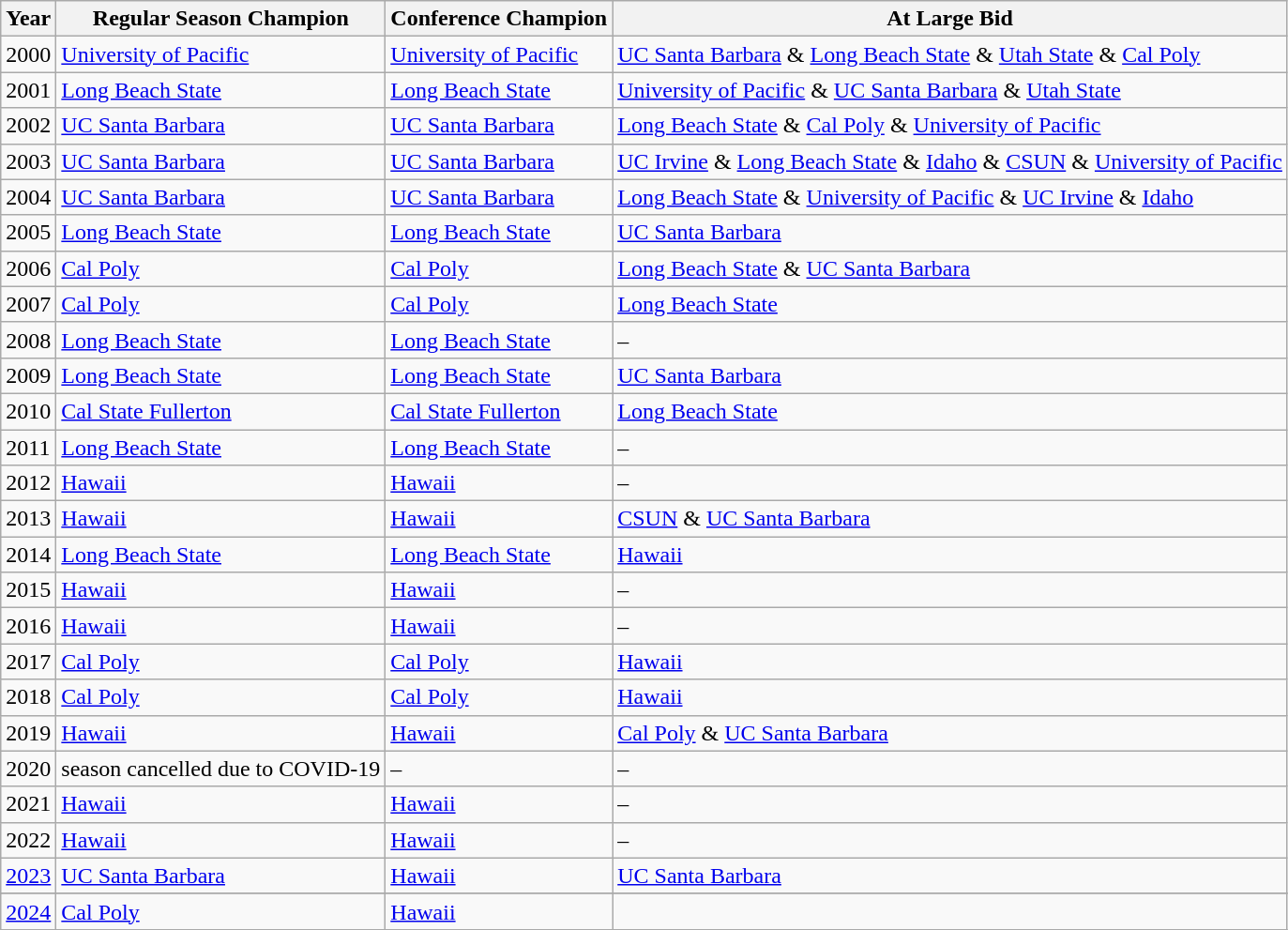<table class="wikitable">
<tr>
<th>Year</th>
<th>Regular Season Champion</th>
<th>Conference Champion</th>
<th>At Large Bid</th>
</tr>
<tr>
<td>2000</td>
<td><a href='#'>University of Pacific</a></td>
<td><a href='#'>University of Pacific</a></td>
<td><a href='#'>UC Santa Barbara</a> & <a href='#'>Long Beach State</a> & <a href='#'>Utah State</a> & <a href='#'>Cal Poly</a></td>
</tr>
<tr>
<td>2001</td>
<td><a href='#'>Long Beach State</a></td>
<td><a href='#'>Long Beach State</a></td>
<td><a href='#'>University of Pacific</a> & <a href='#'>UC Santa Barbara</a> & <a href='#'>Utah State</a></td>
</tr>
<tr>
<td>2002</td>
<td><a href='#'>UC Santa Barbara</a></td>
<td><a href='#'>UC Santa Barbara</a></td>
<td><a href='#'>Long Beach State</a> & <a href='#'>Cal Poly</a> & <a href='#'>University of Pacific</a></td>
</tr>
<tr>
<td>2003</td>
<td><a href='#'>UC Santa Barbara</a></td>
<td><a href='#'>UC Santa Barbara</a></td>
<td><a href='#'>UC Irvine</a> & <a href='#'>Long Beach State</a> & <a href='#'>Idaho</a> & <a href='#'>CSUN</a> & <a href='#'>University of Pacific</a></td>
</tr>
<tr>
<td>2004</td>
<td><a href='#'>UC Santa Barbara</a></td>
<td><a href='#'>UC Santa Barbara</a></td>
<td><a href='#'>Long Beach State</a>  & <a href='#'>University of Pacific</a> & <a href='#'>UC Irvine</a> & <a href='#'>Idaho</a></td>
</tr>
<tr>
<td>2005</td>
<td><a href='#'>Long Beach State</a></td>
<td><a href='#'>Long Beach State</a></td>
<td><a href='#'>UC Santa Barbara</a></td>
</tr>
<tr>
<td>2006</td>
<td><a href='#'>Cal Poly</a></td>
<td><a href='#'>Cal Poly</a></td>
<td><a href='#'>Long Beach State</a> & <a href='#'>UC Santa Barbara</a></td>
</tr>
<tr>
<td>2007</td>
<td><a href='#'>Cal Poly</a></td>
<td><a href='#'>Cal Poly</a></td>
<td><a href='#'>Long Beach State</a></td>
</tr>
<tr>
<td>2008</td>
<td><a href='#'>Long Beach State</a></td>
<td><a href='#'>Long Beach State</a></td>
<td>–</td>
</tr>
<tr>
<td>2009</td>
<td><a href='#'>Long Beach State</a></td>
<td><a href='#'>Long Beach State</a></td>
<td><a href='#'>UC Santa Barbara</a></td>
</tr>
<tr>
<td>2010</td>
<td><a href='#'>Cal State Fullerton</a></td>
<td><a href='#'>Cal State Fullerton</a></td>
<td><a href='#'>Long Beach State</a></td>
</tr>
<tr>
<td>2011</td>
<td><a href='#'>Long Beach State</a></td>
<td><a href='#'>Long Beach State</a></td>
<td>–</td>
</tr>
<tr>
<td>2012</td>
<td><a href='#'>Hawaii</a></td>
<td><a href='#'>Hawaii</a></td>
<td>–</td>
</tr>
<tr>
<td>2013</td>
<td><a href='#'>Hawaii</a></td>
<td><a href='#'>Hawaii</a></td>
<td><a href='#'>CSUN</a> & <a href='#'>UC Santa Barbara</a></td>
</tr>
<tr>
<td>2014</td>
<td><a href='#'>Long Beach State</a></td>
<td><a href='#'>Long Beach State</a></td>
<td><a href='#'>Hawaii</a></td>
</tr>
<tr>
<td>2015</td>
<td><a href='#'>Hawaii</a></td>
<td><a href='#'>Hawaii</a></td>
<td>–</td>
</tr>
<tr>
<td>2016</td>
<td><a href='#'>Hawaii</a></td>
<td><a href='#'>Hawaii</a></td>
<td>–</td>
</tr>
<tr>
<td>2017</td>
<td><a href='#'>Cal Poly</a></td>
<td><a href='#'>Cal Poly</a></td>
<td><a href='#'>Hawaii</a></td>
</tr>
<tr>
<td>2018</td>
<td><a href='#'>Cal Poly</a></td>
<td><a href='#'>Cal Poly</a></td>
<td><a href='#'>Hawaii</a></td>
</tr>
<tr>
<td>2019</td>
<td><a href='#'>Hawaii</a></td>
<td><a href='#'>Hawaii</a></td>
<td><a href='#'>Cal Poly</a> & <a href='#'>UC Santa Barbara</a></td>
</tr>
<tr>
<td>2020</td>
<td>season cancelled due to COVID-19 </td>
<td>–</td>
<td>–</td>
</tr>
<tr>
<td>2021</td>
<td><a href='#'>Hawaii</a></td>
<td><a href='#'>Hawaii</a></td>
<td>–</td>
</tr>
<tr>
<td>2022</td>
<td><a href='#'>Hawaii</a></td>
<td><a href='#'>Hawaii</a></td>
<td>–</td>
</tr>
<tr>
<td><a href='#'>2023</a></td>
<td><a href='#'>UC Santa Barbara</a></td>
<td><a href='#'>Hawaii</a></td>
<td><a href='#'>UC Santa Barbara</a></td>
</tr>
<tr>
</tr>
<tr>
<td><a href='#'>2024</a></td>
<td><a href='#'>Cal Poly</a></td>
<td><a href='#'>Hawaii</a></td>
<td></td>
</tr>
<tr>
</tr>
</table>
